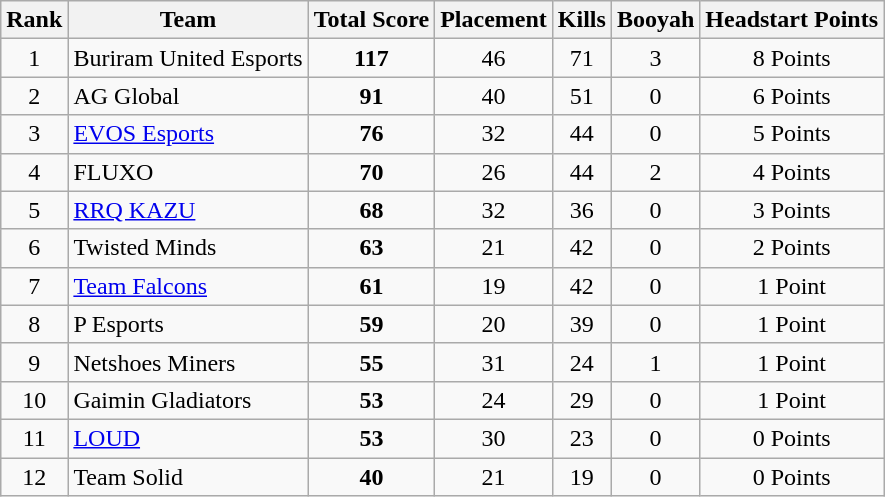<table class="wikitable" style="text-align:center">
<tr>
<th>Rank</th>
<th>Team</th>
<th>Total Score</th>
<th>Placement</th>
<th>Kills</th>
<th>Booyah</th>
<th>Headstart Points</th>
</tr>
<tr>
<td>1</td>
<td align=left> Buriram United Esports</td>
<td><strong>117</strong></td>
<td>46</td>
<td>71</td>
<td>3</td>
<td>8 Points</td>
</tr>
<tr>
<td>2</td>
<td align=left> AG Global</td>
<td><strong>91</strong></td>
<td>40</td>
<td>51</td>
<td>0</td>
<td>6 Points</td>
</tr>
<tr>
<td>3</td>
<td align=left> <a href='#'>EVOS Esports</a></td>
<td><strong>76</strong></td>
<td>32</td>
<td>44</td>
<td>0</td>
<td>5 Points</td>
</tr>
<tr>
<td>4</td>
<td align=left> FLUXO</td>
<td><strong>70</strong></td>
<td>26</td>
<td>44</td>
<td>2</td>
<td>4 Points</td>
</tr>
<tr>
<td>5</td>
<td align=left> <a href='#'>RRQ KAZU</a></td>
<td><strong>68</strong></td>
<td>32</td>
<td>36</td>
<td>0</td>
<td>3 Points</td>
</tr>
<tr>
<td>6</td>
<td align=left> Twisted Minds</td>
<td><strong>63</strong></td>
<td>21</td>
<td>42</td>
<td>0</td>
<td>2 Points</td>
</tr>
<tr>
<td>7</td>
<td align=left> <a href='#'>Team Falcons</a></td>
<td><strong>61</strong></td>
<td>19</td>
<td>42</td>
<td>0</td>
<td>1 Point</td>
</tr>
<tr>
<td>8</td>
<td align=left> P Esports</td>
<td><strong>59</strong></td>
<td>20</td>
<td>39</td>
<td>0</td>
<td>1 Point</td>
</tr>
<tr>
<td>9</td>
<td align=left> Netshoes Miners</td>
<td><strong>55</strong></td>
<td>31</td>
<td>24</td>
<td>1</td>
<td>1 Point</td>
</tr>
<tr>
<td>10</td>
<td align=left> Gaimin Gladiators</td>
<td><strong>53</strong></td>
<td>24</td>
<td>29</td>
<td>0</td>
<td>1 Point</td>
</tr>
<tr>
<td>11</td>
<td align=left> <a href='#'>LOUD</a></td>
<td><strong>53</strong></td>
<td>30</td>
<td>23</td>
<td>0</td>
<td>0 Points</td>
</tr>
<tr>
<td>12</td>
<td align=left> Team Solid</td>
<td><strong>40</strong></td>
<td>21</td>
<td>19</td>
<td>0</td>
<td>0 Points</td>
</tr>
</table>
